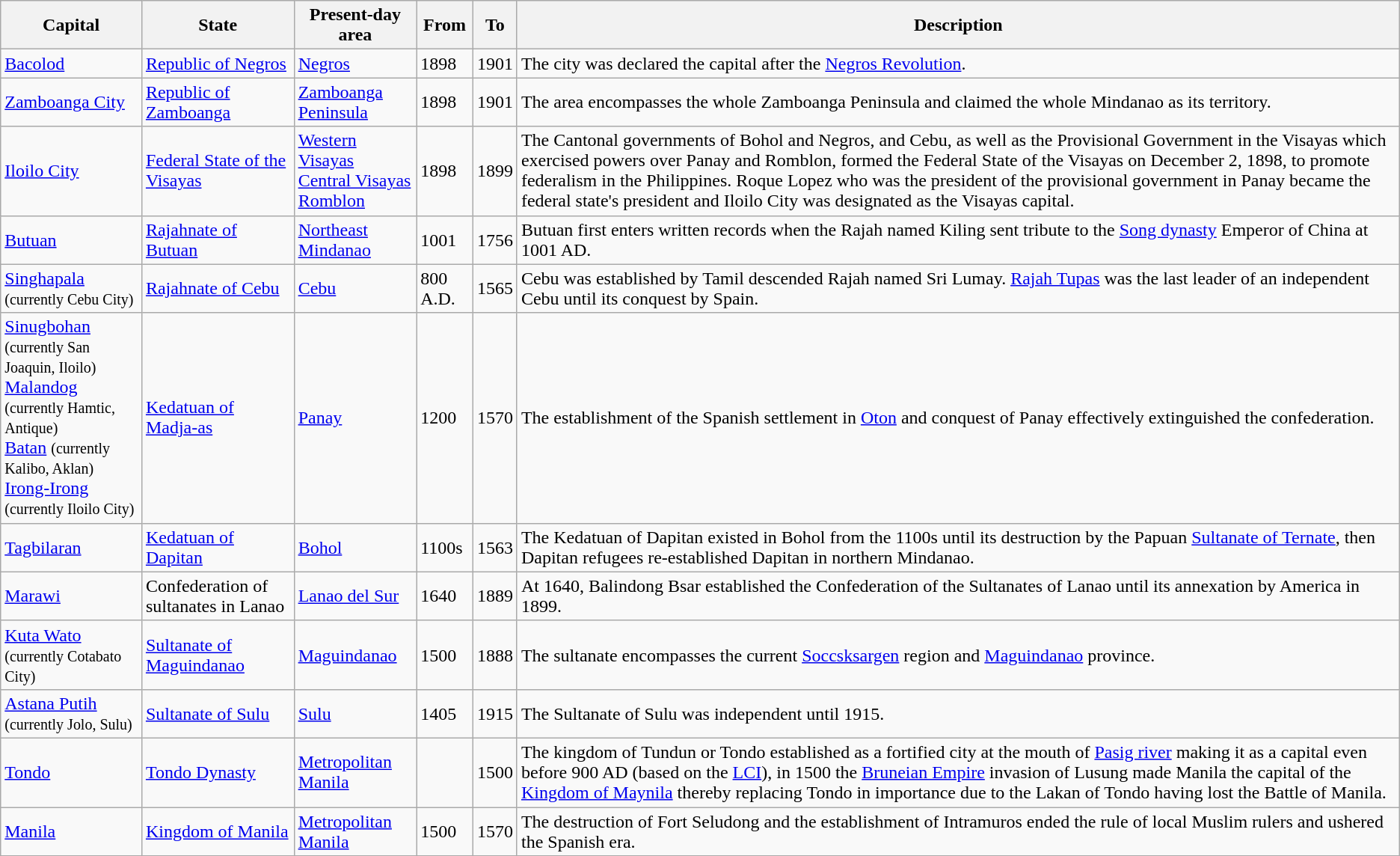<table class="wikitable">
<tr>
<th>Capital</th>
<th>State</th>
<th>Present-day area</th>
<th>From</th>
<th>To</th>
<th>Description</th>
</tr>
<tr>
<td><a href='#'>Bacolod</a></td>
<td><a href='#'>Republic of Negros</a></td>
<td><a href='#'>Negros</a></td>
<td>1898</td>
<td>1901</td>
<td>The city was declared the capital after the <a href='#'>Negros Revolution</a>.</td>
</tr>
<tr>
<td><a href='#'>Zamboanga City</a></td>
<td><a href='#'>Republic of Zamboanga</a></td>
<td><a href='#'>Zamboanga Peninsula</a></td>
<td>1898</td>
<td>1901</td>
<td>The area encompasses the whole Zamboanga Peninsula and claimed the whole Mindanao as its territory.</td>
</tr>
<tr>
<td><a href='#'>Iloilo City</a></td>
<td><a href='#'>Federal State of the Visayas</a></td>
<td><a href='#'>Western Visayas</a><br><a href='#'>Central Visayas</a><br><a href='#'>Romblon</a></td>
<td>1898</td>
<td>1899</td>
<td>The Cantonal governments of Bohol and Negros, and Cebu, as well as the Provisional Government in the Visayas which exercised powers over Panay and Romblon, formed the Federal State of the Visayas on December 2, 1898, to promote federalism in the Philippines. Roque Lopez who was the president of the provisional government in Panay became the federal state's president and Iloilo City was designated as the Visayas capital.</td>
</tr>
<tr>
<td><a href='#'>Butuan</a></td>
<td><a href='#'>Rajahnate of Butuan</a></td>
<td><a href='#'>Northeast Mindanao</a></td>
<td>1001</td>
<td>1756</td>
<td>Butuan first enters written records when the Rajah named Kiling sent tribute to the <a href='#'>Song dynasty</a> Emperor of China at 1001 AD.</td>
</tr>
<tr>
<td><a href='#'>Singhapala</a> <small>(currently Cebu City)</small></td>
<td><a href='#'>Rajahnate of Cebu</a></td>
<td><a href='#'>Cebu</a></td>
<td>800 A.D.</td>
<td>1565</td>
<td>Cebu was established by Tamil descended Rajah named Sri Lumay. <a href='#'>Rajah Tupas</a> was the last leader of an independent Cebu until its conquest by Spain.</td>
</tr>
<tr>
<td><a href='#'>Sinugbohan</a> <small>(currently San Joaquin, Iloilo)</small><br><a href='#'>Malandog</a> <small>(currently Hamtic, Antique)</small><br><a href='#'>Batan</a> <small>(currently Kalibo, Aklan)</small><br><a href='#'>Irong-Irong</a> <small>(currently Iloilo City)</small></td>
<td><a href='#'>Kedatuan of Madja-as</a></td>
<td><a href='#'>Panay</a></td>
<td>1200</td>
<td>1570</td>
<td>The establishment of the Spanish settlement in <a href='#'>Oton</a> and conquest of Panay effectively extinguished the confederation.</td>
</tr>
<tr>
<td><a href='#'>Tagbilaran</a></td>
<td><a href='#'>Kedatuan of Dapitan</a></td>
<td><a href='#'>Bohol</a></td>
<td>1100s</td>
<td>1563</td>
<td>The Kedatuan of Dapitan existed in Bohol from the 1100s until its destruction by the Papuan <a href='#'>Sultanate of Ternate</a>, then Dapitan refugees re-established Dapitan in northern Mindanao.</td>
</tr>
<tr>
<td><a href='#'>Marawi</a></td>
<td>Confederation of sultanates in Lanao</td>
<td><a href='#'>Lanao del Sur</a></td>
<td>1640</td>
<td>1889</td>
<td>At 1640, Balindong Bsar established the Confederation of the Sultanates of Lanao until its annexation by America in 1899.</td>
</tr>
<tr>
<td><a href='#'>Kuta Wato</a> <small>(currently Cotabato City)</small></td>
<td><a href='#'>Sultanate of Maguindanao</a></td>
<td><a href='#'>Maguindanao</a></td>
<td>1500</td>
<td>1888</td>
<td>The sultanate encompasses the current <a href='#'>Soccsksargen</a> region and <a href='#'>Maguindanao</a> province.</td>
</tr>
<tr>
<td><a href='#'>Astana Putih</a> <small>(currently Jolo, Sulu)</small></td>
<td><a href='#'>Sultanate of Sulu</a></td>
<td><a href='#'>Sulu</a></td>
<td>1405</td>
<td>1915</td>
<td>The Sultanate of Sulu was independent until 1915.</td>
</tr>
<tr>
<td><a href='#'>Tondo</a></td>
<td><a href='#'>Tondo Dynasty</a></td>
<td><a href='#'>Metropolitan Manila</a></td>
<td></td>
<td>1500</td>
<td>The kingdom of Tundun or Tondo established as a fortified city at the mouth of <a href='#'>Pasig river</a> making it as a capital even before 900 AD (based on the <a href='#'>LCI</a>), in 1500 the <a href='#'>Bruneian Empire</a> invasion of Lusung made Manila the capital of the <a href='#'>Kingdom of Maynila</a> thereby replacing Tondo in importance due to the Lakan of Tondo having lost the Battle of Manila.</td>
</tr>
<tr>
<td><a href='#'>Manila</a></td>
<td><a href='#'>Kingdom of Manila</a></td>
<td><a href='#'>Metropolitan Manila</a></td>
<td>1500</td>
<td>1570</td>
<td>The destruction of Fort Seludong and the establishment of Intramuros ended the rule of local Muslim rulers and ushered the Spanish era.</td>
</tr>
<tr>
</tr>
</table>
